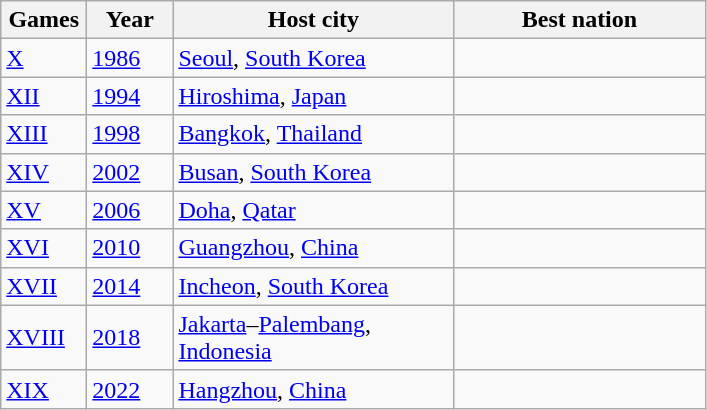<table class=wikitable>
<tr>
<th width=50>Games</th>
<th width=50>Year</th>
<th width=180>Host city</th>
<th width=160>Best nation</th>
</tr>
<tr>
<td><a href='#'>X</a></td>
<td><a href='#'>1986</a></td>
<td><a href='#'>Seoul</a>, <a href='#'>South Korea</a></td>
<td></td>
</tr>
<tr>
<td><a href='#'>XII</a></td>
<td><a href='#'>1994</a></td>
<td><a href='#'>Hiroshima</a>, <a href='#'>Japan</a></td>
<td></td>
</tr>
<tr>
<td><a href='#'>XIII</a></td>
<td><a href='#'>1998</a></td>
<td><a href='#'>Bangkok</a>, <a href='#'>Thailand</a></td>
<td></td>
</tr>
<tr>
<td><a href='#'>XIV</a></td>
<td><a href='#'>2002</a></td>
<td><a href='#'>Busan</a>, <a href='#'>South Korea</a></td>
<td></td>
</tr>
<tr>
<td><a href='#'>XV</a></td>
<td><a href='#'>2006</a></td>
<td><a href='#'>Doha</a>, <a href='#'>Qatar</a></td>
<td></td>
</tr>
<tr>
<td><a href='#'>XVI</a></td>
<td><a href='#'>2010</a></td>
<td><a href='#'>Guangzhou</a>, <a href='#'>China</a></td>
<td></td>
</tr>
<tr>
<td><a href='#'>XVII</a></td>
<td><a href='#'>2014</a></td>
<td><a href='#'>Incheon</a>, <a href='#'>South Korea</a></td>
<td></td>
</tr>
<tr>
<td><a href='#'>XVIII</a></td>
<td><a href='#'>2018</a></td>
<td><a href='#'>Jakarta</a>–<a href='#'>Palembang</a>, <a href='#'>Indonesia</a></td>
<td></td>
</tr>
<tr>
<td><a href='#'>XIX</a></td>
<td><a href='#'>2022</a></td>
<td><a href='#'>Hangzhou</a>, <a href='#'>China</a></td>
<td></td>
</tr>
</table>
